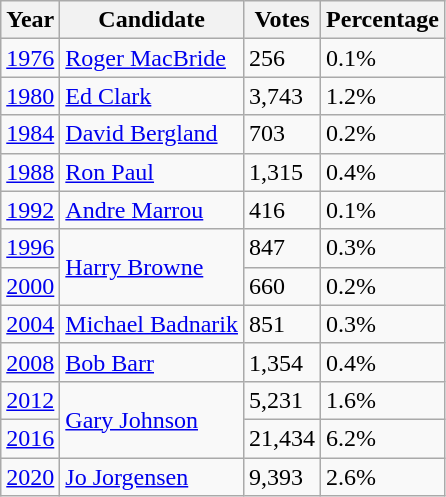<table class="wikitable">
<tr>
<th>Year</th>
<th>Candidate</th>
<th>Votes</th>
<th>Percentage</th>
</tr>
<tr>
<td><a href='#'>1976</a></td>
<td><a href='#'>Roger MacBride</a></td>
<td>256</td>
<td>0.1%</td>
</tr>
<tr>
<td><a href='#'>1980</a></td>
<td><a href='#'>Ed Clark</a></td>
<td>3,743</td>
<td>1.2%</td>
</tr>
<tr>
<td><a href='#'>1984</a></td>
<td><a href='#'>David Bergland</a></td>
<td>703</td>
<td>0.2%</td>
</tr>
<tr>
<td><a href='#'>1988</a></td>
<td><a href='#'>Ron Paul</a></td>
<td>1,315</td>
<td>0.4%</td>
</tr>
<tr>
<td><a href='#'>1992</a></td>
<td><a href='#'>Andre Marrou</a></td>
<td>416</td>
<td>0.1%</td>
</tr>
<tr>
<td><a href='#'>1996</a></td>
<td rowspan="2"><a href='#'>Harry Browne</a></td>
<td>847</td>
<td>0.3%</td>
</tr>
<tr>
<td><a href='#'>2000</a></td>
<td>660</td>
<td>0.2%</td>
</tr>
<tr>
<td><a href='#'>2004</a></td>
<td><a href='#'>Michael Badnarik</a></td>
<td>851</td>
<td>0.3%</td>
</tr>
<tr>
<td><a href='#'>2008</a></td>
<td><a href='#'>Bob Barr</a></td>
<td>1,354</td>
<td>0.4%</td>
</tr>
<tr>
<td><a href='#'>2012</a></td>
<td rowspan="2"><a href='#'>Gary Johnson</a></td>
<td>5,231</td>
<td>1.6%</td>
</tr>
<tr>
<td><a href='#'>2016</a></td>
<td>21,434</td>
<td>6.2%</td>
</tr>
<tr>
<td><a href='#'>2020</a></td>
<td><a href='#'>Jo Jorgensen</a></td>
<td>9,393</td>
<td>2.6%</td>
</tr>
</table>
